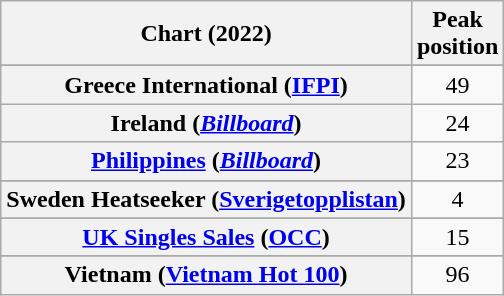<table class="wikitable sortable plainrowheaders" style="text-align:center">
<tr>
<th scope="col">Chart (2022)</th>
<th scope="col">Peak<br>position</th>
</tr>
<tr>
</tr>
<tr>
</tr>
<tr>
<th scope="row">Greece International (<a href='#'>IFPI</a>)</th>
<td>49</td>
</tr>
<tr>
<th scope="row">Ireland (<em><a href='#'>Billboard</a></em>)</th>
<td>24</td>
</tr>
<tr>
<th scope="row"><a href='#'>Philippines</a> (<em><a href='#'>Billboard</a></em>)</th>
<td>23</td>
</tr>
<tr>
</tr>
<tr>
<th scope="row">Sweden Heatseeker (<a href='#'>Sverigetopplistan</a>)</th>
<td>4</td>
</tr>
<tr>
</tr>
<tr>
</tr>
<tr>
<th scope="row"><a href='#'>UK Singles Sales</a> (<a href='#'>OCC</a>)</th>
<td>15</td>
</tr>
<tr>
</tr>
<tr>
<th scope="row">Vietnam (<a href='#'>Vietnam Hot 100</a>)</th>
<td>96</td>
</tr>
</table>
